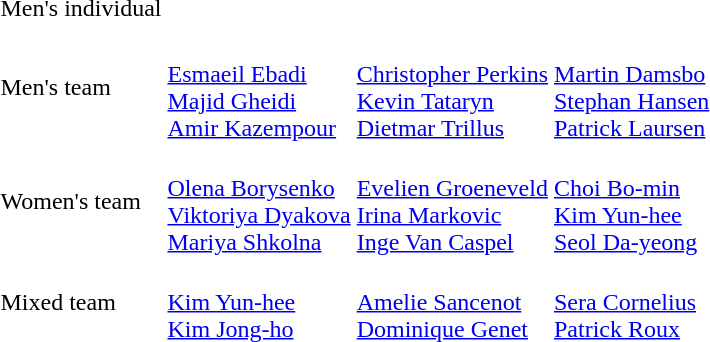<table>
<tr>
<td>Men's individual <br> </td>
<td></td>
<td></td>
<td></td>
</tr>
<tr>
<td></td>
<td></td>
<td></td>
<td></td>
</tr>
<tr>
<td>Men's team <br> </td>
<td> <br> <a href='#'>Esmaeil Ebadi</a> <br> <a href='#'>Majid Gheidi</a> <br> <a href='#'>Amir Kazempour</a></td>
<td> <br> <a href='#'>Christopher Perkins</a> <br> <a href='#'>Kevin Tataryn</a> <br> <a href='#'>Dietmar Trillus</a></td>
<td> <br> <a href='#'>Martin Damsbo</a> <br> <a href='#'>Stephan Hansen</a> <br> <a href='#'>Patrick Laursen</a></td>
</tr>
<tr>
<td>Women's team <br> </td>
<td> <br> <a href='#'>Olena Borysenko</a> <br> <a href='#'>Viktoriya Dyakova</a> <br> <a href='#'>Mariya Shkolna</a></td>
<td> <br> <a href='#'>Evelien Groeneveld</a> <br> <a href='#'>Irina Markovic</a> <br> <a href='#'>Inge Van Caspel</a></td>
<td> <br> <a href='#'>Choi Bo-min</a> <br> <a href='#'>Kim Yun-hee</a> <br> <a href='#'>Seol Da-yeong</a></td>
</tr>
<tr>
<td>Mixed team <br> </td>
<td> <br> <a href='#'>Kim Yun-hee</a> <br> <a href='#'>Kim Jong-ho</a></td>
<td> <br> <a href='#'>Amelie Sancenot</a> <br> <a href='#'>Dominique Genet</a></td>
<td> <br> <a href='#'>Sera Cornelius</a> <br> <a href='#'>Patrick Roux</a></td>
</tr>
<tr>
</tr>
</table>
